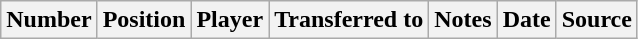<table class="wikitable sortable" style="text-align: left">
<tr>
<th>Number</th>
<th>Position</th>
<th>Player</th>
<th>Transferred to</th>
<th>Notes</th>
<th>Date</th>
<th>Source</th>
</tr>
</table>
